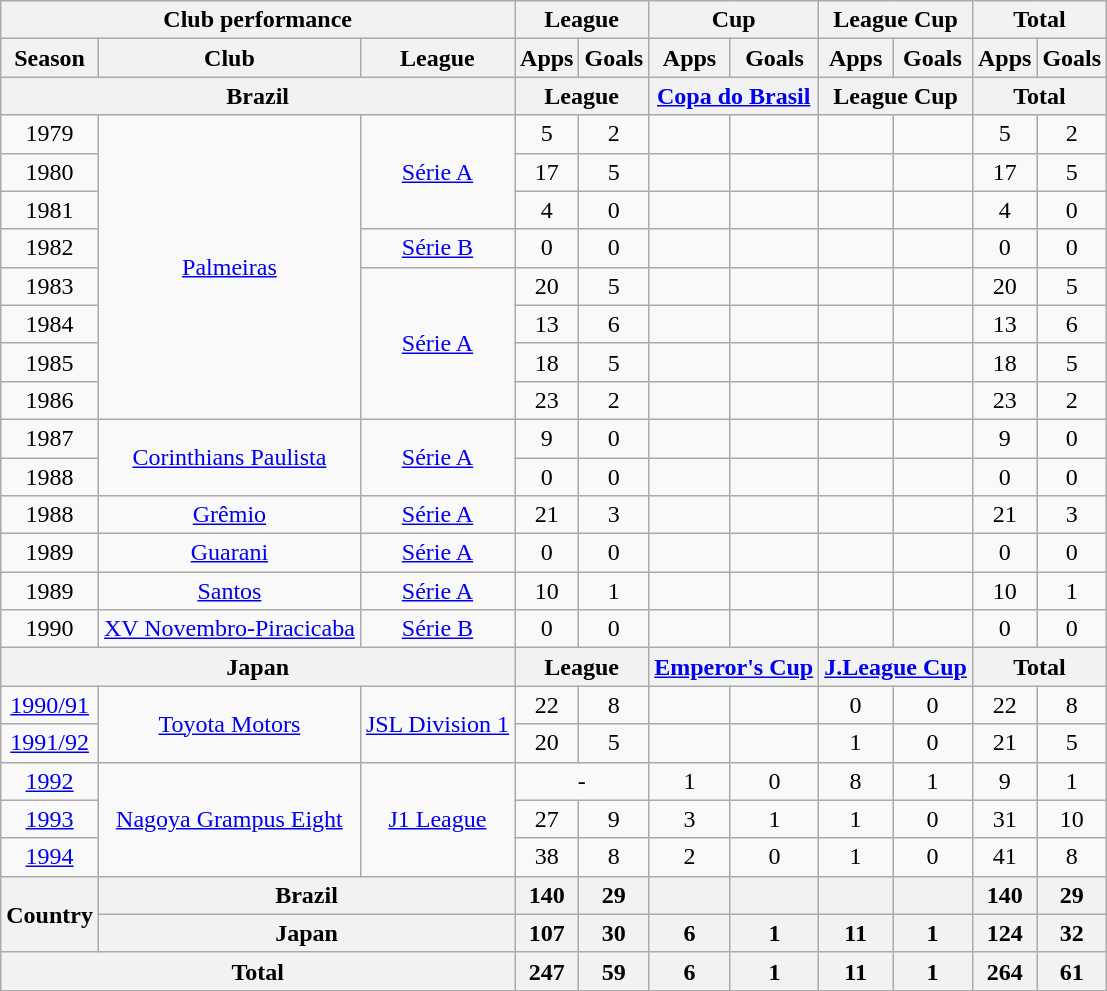<table class="wikitable" style="text-align:center;">
<tr>
<th colspan=3>Club performance</th>
<th colspan=2>League</th>
<th colspan=2>Cup</th>
<th colspan=2>League Cup</th>
<th colspan=2>Total</th>
</tr>
<tr>
<th>Season</th>
<th>Club</th>
<th>League</th>
<th>Apps</th>
<th>Goals</th>
<th>Apps</th>
<th>Goals</th>
<th>Apps</th>
<th>Goals</th>
<th>Apps</th>
<th>Goals</th>
</tr>
<tr>
<th colspan=3>Brazil</th>
<th colspan=2>League</th>
<th colspan=2><a href='#'>Copa do Brasil</a></th>
<th colspan=2>League Cup</th>
<th colspan=2>Total</th>
</tr>
<tr>
<td>1979</td>
<td rowspan="8"><a href='#'>Palmeiras</a></td>
<td rowspan="3"><a href='#'>Série A</a></td>
<td>5</td>
<td>2</td>
<td></td>
<td></td>
<td></td>
<td></td>
<td>5</td>
<td>2</td>
</tr>
<tr>
<td>1980</td>
<td>17</td>
<td>5</td>
<td></td>
<td></td>
<td></td>
<td></td>
<td>17</td>
<td>5</td>
</tr>
<tr>
<td>1981</td>
<td>4</td>
<td>0</td>
<td></td>
<td></td>
<td></td>
<td></td>
<td>4</td>
<td>0</td>
</tr>
<tr>
<td>1982</td>
<td><a href='#'>Série B</a></td>
<td>0</td>
<td>0</td>
<td></td>
<td></td>
<td></td>
<td></td>
<td>0</td>
<td>0</td>
</tr>
<tr>
<td>1983</td>
<td rowspan="4"><a href='#'>Série A</a></td>
<td>20</td>
<td>5</td>
<td></td>
<td></td>
<td></td>
<td></td>
<td>20</td>
<td>5</td>
</tr>
<tr>
<td>1984</td>
<td>13</td>
<td>6</td>
<td></td>
<td></td>
<td></td>
<td></td>
<td>13</td>
<td>6</td>
</tr>
<tr>
<td>1985</td>
<td>18</td>
<td>5</td>
<td></td>
<td></td>
<td></td>
<td></td>
<td>18</td>
<td>5</td>
</tr>
<tr>
<td>1986</td>
<td>23</td>
<td>2</td>
<td></td>
<td></td>
<td></td>
<td></td>
<td>23</td>
<td>2</td>
</tr>
<tr>
<td>1987</td>
<td rowspan="2"><a href='#'>Corinthians Paulista</a></td>
<td rowspan="2"><a href='#'>Série A</a></td>
<td>9</td>
<td>0</td>
<td></td>
<td></td>
<td></td>
<td></td>
<td>9</td>
<td>0</td>
</tr>
<tr>
<td>1988</td>
<td>0</td>
<td>0</td>
<td></td>
<td></td>
<td></td>
<td></td>
<td>0</td>
<td>0</td>
</tr>
<tr>
<td>1988</td>
<td><a href='#'>Grêmio</a></td>
<td><a href='#'>Série A</a></td>
<td>21</td>
<td>3</td>
<td></td>
<td></td>
<td></td>
<td></td>
<td>21</td>
<td>3</td>
</tr>
<tr>
<td>1989</td>
<td><a href='#'>Guarani</a></td>
<td><a href='#'>Série A</a></td>
<td>0</td>
<td>0</td>
<td></td>
<td></td>
<td></td>
<td></td>
<td>0</td>
<td>0</td>
</tr>
<tr>
<td>1989</td>
<td><a href='#'>Santos</a></td>
<td><a href='#'>Série A</a></td>
<td>10</td>
<td>1</td>
<td></td>
<td></td>
<td></td>
<td></td>
<td>10</td>
<td>1</td>
</tr>
<tr>
<td>1990</td>
<td><a href='#'>XV Novembro-Piracicaba</a></td>
<td><a href='#'>Série B</a></td>
<td>0</td>
<td>0</td>
<td></td>
<td></td>
<td></td>
<td></td>
<td>0</td>
<td>0</td>
</tr>
<tr>
<th colspan=3>Japan</th>
<th colspan=2>League</th>
<th colspan=2><a href='#'>Emperor's Cup</a></th>
<th colspan=2><a href='#'>J.League Cup</a></th>
<th colspan=2>Total</th>
</tr>
<tr>
<td><a href='#'>1990/91</a></td>
<td rowspan="2"><a href='#'>Toyota Motors</a></td>
<td rowspan="2"><a href='#'>JSL Division 1</a></td>
<td>22</td>
<td>8</td>
<td></td>
<td></td>
<td>0</td>
<td>0</td>
<td>22</td>
<td>8</td>
</tr>
<tr>
<td><a href='#'>1991/92</a></td>
<td>20</td>
<td>5</td>
<td></td>
<td></td>
<td>1</td>
<td>0</td>
<td>21</td>
<td>5</td>
</tr>
<tr>
<td><a href='#'>1992</a></td>
<td rowspan="3"><a href='#'>Nagoya Grampus Eight</a></td>
<td rowspan="3"><a href='#'>J1 League</a></td>
<td colspan="2">-</td>
<td>1</td>
<td>0</td>
<td>8</td>
<td>1</td>
<td>9</td>
<td>1</td>
</tr>
<tr>
<td><a href='#'>1993</a></td>
<td>27</td>
<td>9</td>
<td>3</td>
<td>1</td>
<td>1</td>
<td>0</td>
<td>31</td>
<td>10</td>
</tr>
<tr>
<td><a href='#'>1994</a></td>
<td>38</td>
<td>8</td>
<td>2</td>
<td>0</td>
<td>1</td>
<td>0</td>
<td>41</td>
<td>8</td>
</tr>
<tr>
<th rowspan=2>Country</th>
<th colspan=2>Brazil</th>
<th>140</th>
<th>29</th>
<th></th>
<th></th>
<th></th>
<th></th>
<th>140</th>
<th>29</th>
</tr>
<tr>
<th colspan=2>Japan</th>
<th>107</th>
<th>30</th>
<th>6</th>
<th>1</th>
<th>11</th>
<th>1</th>
<th>124</th>
<th>32</th>
</tr>
<tr>
<th colspan=3>Total</th>
<th>247</th>
<th>59</th>
<th>6</th>
<th>1</th>
<th>11</th>
<th>1</th>
<th>264</th>
<th>61</th>
</tr>
</table>
